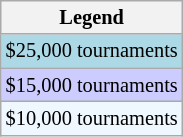<table class=wikitable style="font-size:85%">
<tr>
<th>Legend</th>
</tr>
<tr style="background:lightblue;">
<td>$25,000 tournaments</td>
</tr>
<tr style="background:#ccf;">
<td>$15,000 tournaments</td>
</tr>
<tr style="background:#f0f8ff;">
<td>$10,000 tournaments</td>
</tr>
</table>
